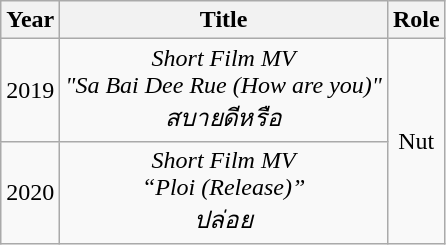<table class="wikitable">
<tr>
<th>Year</th>
<th>Title</th>
<th>Role</th>
</tr>
<tr>
<td rowspan = "1" align = "center">2019</td>
<td align = "center"><em>Short Film MV <br> "Sa Bai Dee Rue (How are you)" <br> สบายดีหรือ</em></td>
<td rowspan = "2" align="center">Nut</td>
</tr>
<tr>
<td rowspan = "1" align = "center">2020</td>
<td align = "center"><em>Short Film MV <br> “Ploi (Release)” <br> ปล่อย</em></td>
</tr>
</table>
